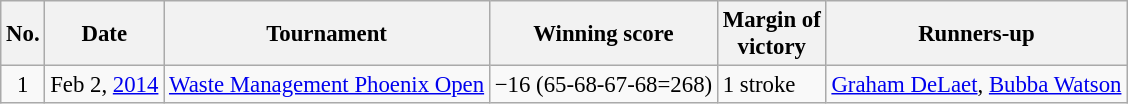<table class="wikitable" style="font-size:95%;">
<tr>
<th>No.</th>
<th>Date</th>
<th>Tournament</th>
<th>Winning score</th>
<th>Margin of<br>victory</th>
<th>Runners-up</th>
</tr>
<tr>
<td align=center>1</td>
<td align=right>Feb 2, <a href='#'>2014</a></td>
<td><a href='#'>Waste Management Phoenix Open</a></td>
<td>−16 (65-68-67-68=268)</td>
<td>1 stroke</td>
<td> <a href='#'>Graham DeLaet</a>,  <a href='#'>Bubba Watson</a></td>
</tr>
</table>
